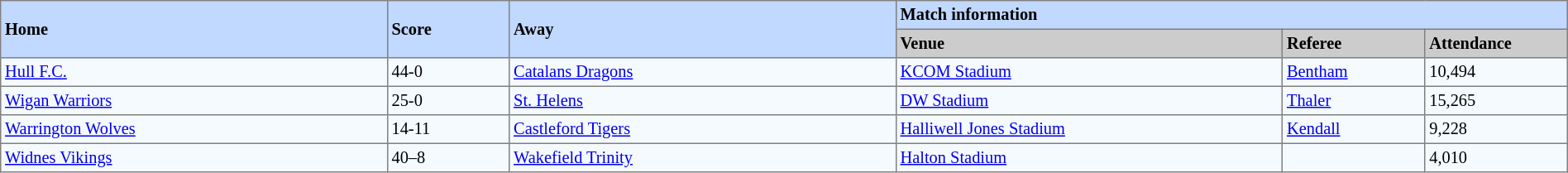<table border=1 style="border-collapse:collapse; font-size:85%; text-align:left;" cellpadding=3 cellspacing=0 width=100%>
<tr bgcolor=#C1D8FF>
<th rowspan=2 width=19%>Home</th>
<th rowspan=2 width=6%>Score</th>
<th rowspan=2 width=19%>Away</th>
<th colspan=6>Match information</th>
</tr>
<tr bgcolor=#CCCCCC>
<th width=19%>Venue</th>
<th width=7%>Referee</th>
<th width=7%>Attendance</th>
</tr>
<tr bgcolor=#F5FAFF>
<td align=left> <a href='#'>Hull F.C.</a></td>
<td>44-0</td>
<td align=left><a href='#'>Catalans Dragons</a></td>
<td><a href='#'>KCOM Stadium</a></td>
<td><a href='#'>Bentham</a></td>
<td>10,494</td>
</tr>
<tr bgcolor=#F5FAFF>
<td align=left> <a href='#'>Wigan Warriors</a></td>
<td>25-0</td>
<td align=left> <a href='#'>St. Helens</a></td>
<td><a href='#'>DW Stadium</a></td>
<td><a href='#'>Thaler</a></td>
<td>15,265</td>
</tr>
<tr bgcolor=#F5FAFF>
<td align=left><a href='#'>Warrington Wolves</a></td>
<td>14-11</td>
<td align=left><a href='#'>Castleford Tigers</a></td>
<td><a href='#'>Halliwell Jones Stadium</a></td>
<td><a href='#'>Kendall</a></td>
<td>9,228</td>
</tr>
<tr bgcolor=#F5FAFF>
<td align=left> <a href='#'>Widnes Vikings</a></td>
<td>40–8</td>
<td align=left> <a href='#'>Wakefield Trinity</a></td>
<td><a href='#'>Halton Stadium</a></td>
<td></td>
<td>4,010</td>
</tr>
</table>
